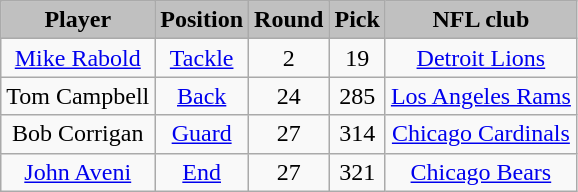<table class="wikitable" style="text-align:center;">
<tr style="background:#C0C0C0;">
<td><strong>Player</strong></td>
<td><strong>Position</strong></td>
<td><strong>Round</strong></td>
<td><strong>Pick</strong></td>
<td><strong>NFL club</strong></td>
</tr>
<tr align="center" bgcolor="">
<td><a href='#'>Mike Rabold</a></td>
<td><a href='#'>Tackle</a></td>
<td>2</td>
<td>19</td>
<td><a href='#'>Detroit Lions</a></td>
</tr>
<tr align="center" bgcolor="">
<td>Tom Campbell</td>
<td><a href='#'>Back</a></td>
<td>24</td>
<td>285</td>
<td><a href='#'>Los Angeles Rams</a></td>
</tr>
<tr align="center" bgcolor="">
<td>Bob Corrigan</td>
<td><a href='#'>Guard</a></td>
<td>27</td>
<td>314</td>
<td><a href='#'>Chicago Cardinals</a></td>
</tr>
<tr align="center" bgcolor="">
<td><a href='#'>John Aveni</a></td>
<td><a href='#'>End</a></td>
<td>27</td>
<td>321</td>
<td><a href='#'>Chicago Bears</a></td>
</tr>
</table>
